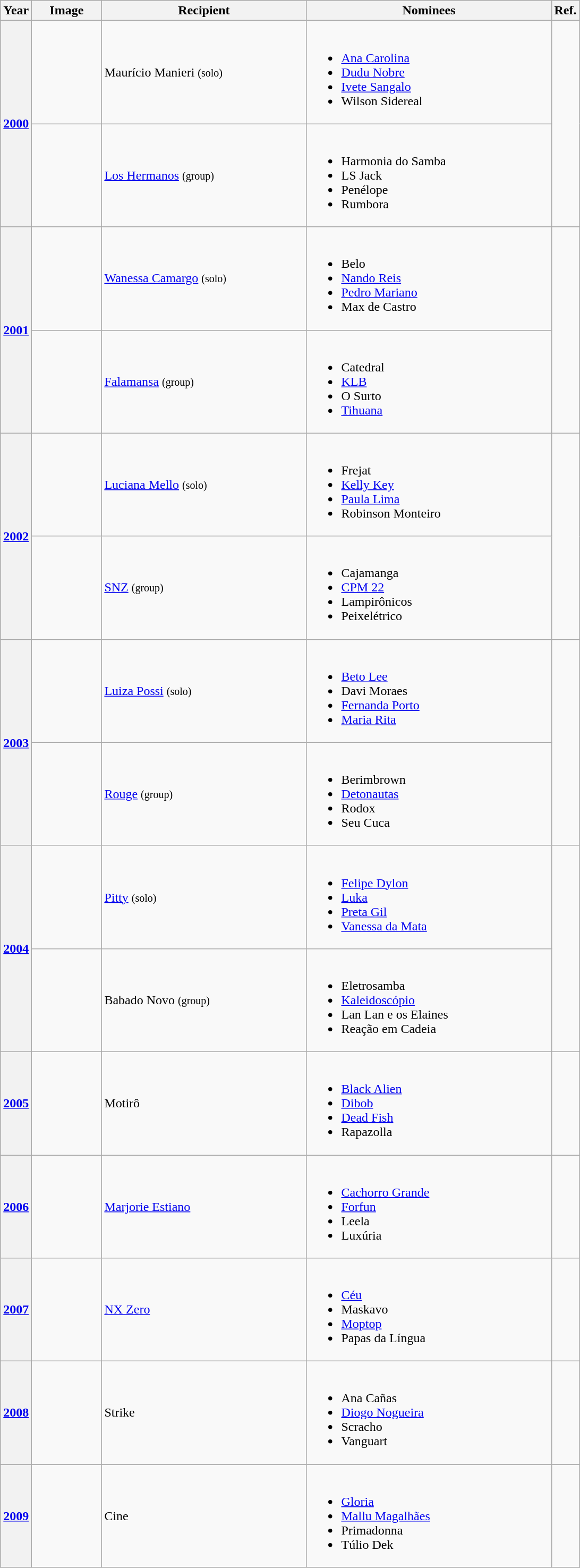<table class="wikitable sortable">
<tr>
<th scope="col" bgcolor="#efefef">Year</th>
<th scope="col" bgcolor="#efefef" width=80px>Image</th>
<th scope="col" bgcolor="#efefef" width=250px>Recipient</th>
<th scope="col" bgcolor="#efefef" width=300px class=unsortable>Nominees</th>
<th scope="col" bgcolor="#efefef" class=unsortable>Ref.</th>
</tr>
<tr>
<th scope="row" rowspan="2"><a href='#'>2000</a></th>
<td align="center"></td>
<td>Maurício Manieri <small>(solo)</small></td>
<td><br><ul><li><a href='#'>Ana Carolina</a></li><li><a href='#'>Dudu Nobre</a></li><li><a href='#'>Ivete Sangalo</a></li><li>Wilson Sidereal</li></ul></td>
<td rowspan="2"></td>
</tr>
<tr>
<td align="center"></td>
<td><a href='#'>Los Hermanos</a> <small>(group)</small></td>
<td><br><ul><li>Harmonia do Samba</li><li>LS Jack</li><li>Penélope</li><li>Rumbora</li></ul></td>
</tr>
<tr>
<th scope="row" rowspan="2"><a href='#'>2001</a></th>
<td align="center"></td>
<td><a href='#'>Wanessa Camargo</a> <small>(solo)</small></td>
<td><br><ul><li>Belo</li><li><a href='#'>Nando Reis</a></li><li><a href='#'>Pedro Mariano</a></li><li>Max de Castro</li></ul></td>
<td rowspan="2"></td>
</tr>
<tr>
<td align="center"></td>
<td><a href='#'>Falamansa</a> <small>(group)</small></td>
<td><br><ul><li>Catedral</li><li><a href='#'>KLB</a></li><li>O Surto</li><li><a href='#'>Tihuana</a></li></ul></td>
</tr>
<tr>
<th scope="row" rowspan="2"><a href='#'>2002</a></th>
<td align="center"></td>
<td><a href='#'>Luciana Mello</a> <small>(solo)</small></td>
<td><br><ul><li>Frejat</li><li><a href='#'>Kelly Key</a></li><li><a href='#'>Paula Lima</a></li><li>Robinson Monteiro</li></ul></td>
<td rowspan="2"></td>
</tr>
<tr>
<td align="center"></td>
<td><a href='#'>SNZ</a> <small>(group)</small></td>
<td><br><ul><li>Cajamanga</li><li><a href='#'>CPM 22</a></li><li>Lampirônicos</li><li>Peixelétrico</li></ul></td>
</tr>
<tr>
<th scope="row" rowspan="2"><a href='#'>2003</a></th>
<td align="center"></td>
<td><a href='#'>Luiza Possi</a> <small>(solo)</small></td>
<td><br><ul><li><a href='#'>Beto Lee</a></li><li>Davi Moraes</li><li><a href='#'>Fernanda Porto</a></li><li><a href='#'>Maria Rita</a></li></ul></td>
<td rowspan="2"></td>
</tr>
<tr>
<td align="center"></td>
<td><a href='#'>Rouge</a> <small>(group)</small></td>
<td><br><ul><li>Berimbrown</li><li><a href='#'>Detonautas</a></li><li>Rodox</li><li>Seu Cuca</li></ul></td>
</tr>
<tr>
<th scope="row" rowspan="2"><a href='#'>2004</a></th>
<td align="center"></td>
<td><a href='#'>Pitty</a> <small>(solo)</small></td>
<td><br><ul><li><a href='#'>Felipe Dylon</a></li><li><a href='#'>Luka</a></li><li><a href='#'>Preta Gil</a></li><li><a href='#'>Vanessa da Mata</a></li></ul></td>
<td rowspan="2"></td>
</tr>
<tr>
<td align="center"></td>
<td>Babado Novo <small>(group)</small></td>
<td><br><ul><li>Eletrosamba</li><li><a href='#'>Kaleidoscópio</a></li><li>Lan Lan e os Elaines</li><li>Reação em Cadeia</li></ul></td>
</tr>
<tr>
<th scope="row"><a href='#'>2005</a></th>
<td align="center"></td>
<td>Motirô</td>
<td><br><ul><li><a href='#'>Black Alien</a></li><li><a href='#'>Dibob</a></li><li><a href='#'>Dead Fish</a></li><li>Rapazolla</li></ul></td>
<td></td>
</tr>
<tr>
<th scope="row"><a href='#'>2006</a></th>
<td align="center"></td>
<td><a href='#'>Marjorie Estiano</a></td>
<td><br><ul><li><a href='#'>Cachorro Grande</a></li><li><a href='#'>Forfun</a></li><li>Leela</li><li>Luxúria</li></ul></td>
<td></td>
</tr>
<tr>
<th scope="row"><a href='#'>2007</a></th>
<td align="center"></td>
<td><a href='#'>NX Zero</a></td>
<td><br><ul><li><a href='#'>Céu</a></li><li>Maskavo</li><li><a href='#'>Moptop</a></li><li>Papas da Língua</li></ul></td>
<td></td>
</tr>
<tr>
<th scope="row"><a href='#'>2008</a></th>
<td align="center"></td>
<td>Strike</td>
<td><br><ul><li>Ana Cañas</li><li><a href='#'>Diogo Nogueira</a></li><li>Scracho</li><li>Vanguart</li></ul></td>
<td></td>
</tr>
<tr>
<th scope="row"><a href='#'>2009</a></th>
<td align="center"></td>
<td>Cine</td>
<td><br><ul><li><a href='#'>Gloria</a></li><li><a href='#'>Mallu Magalhães</a></li><li>Primadonna</li><li>Túlio Dek</li></ul></td>
<td></td>
</tr>
</table>
